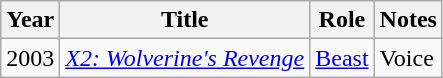<table class="wikitable">
<tr>
<th>Year</th>
<th>Title</th>
<th>Role</th>
<th>Notes</th>
</tr>
<tr>
<td>2003</td>
<td><em><a href='#'>X2: Wolverine's Revenge</a></em></td>
<td><a href='#'>Beast</a></td>
<td>Voice</td>
</tr>
</table>
